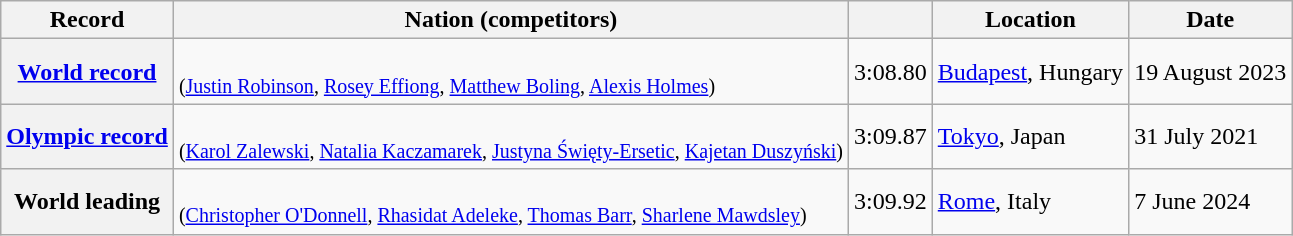<table class="wikitable">
<tr>
<th scope="col">Record</th>
<th scope="col">Nation (competitors)</th>
<th scope="col"></th>
<th scope="col">Location</th>
<th scope="col">Date</th>
</tr>
<tr>
<th scope="row"><a href='#'>World record</a></th>
<td><br><small>(<a href='#'>Justin Robinson</a>, <a href='#'>Rosey Effiong</a>, <a href='#'>Matthew Boling</a>, <a href='#'>Alexis Holmes</a>)</small></td>
<td style="text-align:center">3:08.80</td>
<td><a href='#'>Budapest</a>, Hungary</td>
<td>19 August 2023</td>
</tr>
<tr>
<th scope="row"><a href='#'>Olympic record</a></th>
<td><br><small>(<a href='#'>Karol Zalewski</a>, <a href='#'>Natalia Kaczamarek</a>, <a href='#'>Justyna Święty-Ersetic</a>, <a href='#'>Kajetan Duszyński</a>)</small></td>
<td style="text-align:center">3:09.87</td>
<td><a href='#'>Tokyo</a>, Japan</td>
<td>31 July 2021</td>
</tr>
<tr>
<th scope="row">World leading</th>
<td><br><small>(<a href='#'>Christopher O'Donnell</a>, <a href='#'>Rhasidat Adeleke</a>, <a href='#'>Thomas Barr</a>, <a href='#'>Sharlene Mawdsley</a>)</small></td>
<td style="text-align:center">3:09.92</td>
<td><a href='#'>Rome</a>, Italy</td>
<td>7 June 2024</td>
</tr>
</table>
